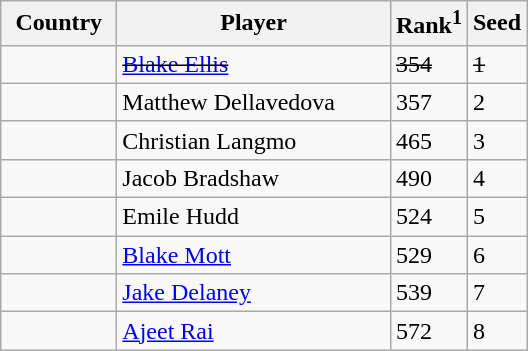<table class="sortable wikitable">
<tr>
<th width="70">Country</th>
<th width="175">Player</th>
<th>Rank<sup>1</sup></th>
<th>Seed</th>
</tr>
<tr>
<td><s></s></td>
<td><s><a href='#'>Blake Ellis</a></s></td>
<td><s>354</s></td>
<td><s>1</s></td>
</tr>
<tr>
<td></td>
<td>Matthew Dellavedova</td>
<td>357</td>
<td>2</td>
</tr>
<tr>
<td></td>
<td>Christian Langmo</td>
<td>465</td>
<td>3</td>
</tr>
<tr>
<td></td>
<td>Jacob Bradshaw</td>
<td>490</td>
<td>4</td>
</tr>
<tr>
<td></td>
<td>Emile Hudd</td>
<td>524</td>
<td>5</td>
</tr>
<tr>
<td></td>
<td><a href='#'>Blake Mott</a></td>
<td>529</td>
<td>6</td>
</tr>
<tr>
<td></td>
<td><a href='#'>Jake Delaney</a></td>
<td>539</td>
<td>7</td>
</tr>
<tr>
<td></td>
<td><a href='#'>Ajeet Rai</a></td>
<td>572</td>
<td>8</td>
</tr>
</table>
